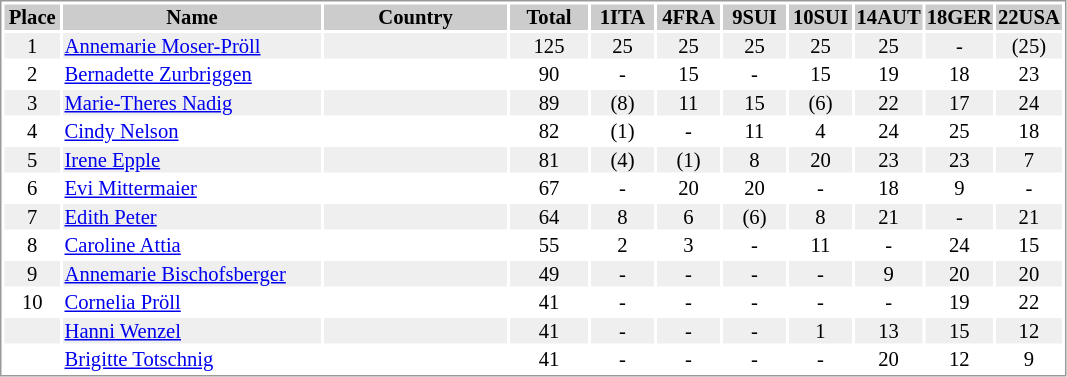<table border="0" style="border: 1px solid #999; background-color:#FFFFFF; text-align:center; font-size:86%; line-height:15px;">
<tr align="center" bgcolor="#CCCCCC">
<th width=35>Place</th>
<th width=170>Name</th>
<th width=120>Country</th>
<th width=50>Total</th>
<th width=40>1ITA</th>
<th width=40>4FRA</th>
<th width=40>9SUI</th>
<th width=40>10SUI</th>
<th width=40>14AUT</th>
<th width=40>18GER</th>
<th width=40>22USA</th>
</tr>
<tr bgcolor="#EFEFEF">
<td>1</td>
<td align="left"><a href='#'>Annemarie Moser-Pröll</a></td>
<td align="left"></td>
<td>125</td>
<td>25</td>
<td>25</td>
<td>25</td>
<td>25</td>
<td>25</td>
<td>-</td>
<td>(25)</td>
</tr>
<tr>
<td>2</td>
<td align="left"><a href='#'>Bernadette Zurbriggen</a></td>
<td align="left"></td>
<td>90</td>
<td>-</td>
<td>15</td>
<td>-</td>
<td>15</td>
<td>19</td>
<td>18</td>
<td>23</td>
</tr>
<tr bgcolor="#EFEFEF">
<td>3</td>
<td align="left"><a href='#'>Marie-Theres Nadig</a></td>
<td align="left"></td>
<td>89</td>
<td>(8)</td>
<td>11</td>
<td>15</td>
<td>(6)</td>
<td>22</td>
<td>17</td>
<td>24</td>
</tr>
<tr>
<td>4</td>
<td align="left"><a href='#'>Cindy Nelson</a></td>
<td align="left"></td>
<td>82</td>
<td>(1)</td>
<td>-</td>
<td>11</td>
<td>4</td>
<td>24</td>
<td>25</td>
<td>18</td>
</tr>
<tr bgcolor="#EFEFEF">
<td>5</td>
<td align="left"><a href='#'>Irene Epple</a></td>
<td align="left"></td>
<td>81</td>
<td>(4)</td>
<td>(1)</td>
<td>8</td>
<td>20</td>
<td>23</td>
<td>23</td>
<td>7</td>
</tr>
<tr>
<td>6</td>
<td align="left"><a href='#'>Evi Mittermaier</a></td>
<td align="left"></td>
<td>67</td>
<td>-</td>
<td>20</td>
<td>20</td>
<td>-</td>
<td>18</td>
<td>9</td>
<td>-</td>
</tr>
<tr bgcolor="#EFEFEF">
<td>7</td>
<td align="left"><a href='#'>Edith Peter</a></td>
<td align="left"></td>
<td>64</td>
<td>8</td>
<td>6</td>
<td>(6)</td>
<td>8</td>
<td>21</td>
<td>-</td>
<td>21</td>
</tr>
<tr>
<td>8</td>
<td align="left"><a href='#'>Caroline Attia</a></td>
<td align="left"></td>
<td>55</td>
<td>2</td>
<td>3</td>
<td>-</td>
<td>11</td>
<td>-</td>
<td>24</td>
<td>15</td>
</tr>
<tr bgcolor="#EFEFEF">
<td>9</td>
<td align="left"><a href='#'>Annemarie Bischofsberger</a></td>
<td align="left"></td>
<td>49</td>
<td>-</td>
<td>-</td>
<td>-</td>
<td>-</td>
<td>9</td>
<td>20</td>
<td>20</td>
</tr>
<tr>
<td>10</td>
<td align="left"><a href='#'>Cornelia Pröll</a></td>
<td align="left"></td>
<td>41</td>
<td>-</td>
<td>-</td>
<td>-</td>
<td>-</td>
<td>-</td>
<td>19</td>
<td>22</td>
</tr>
<tr bgcolor="#EFEFEF">
<td></td>
<td align="left"><a href='#'>Hanni Wenzel</a></td>
<td align="left"></td>
<td>41</td>
<td>-</td>
<td>-</td>
<td>-</td>
<td>1</td>
<td>13</td>
<td>15</td>
<td>12</td>
</tr>
<tr>
<td></td>
<td align="left"><a href='#'>Brigitte Totschnig</a></td>
<td align="left"></td>
<td>41</td>
<td>-</td>
<td>-</td>
<td>-</td>
<td>-</td>
<td>20</td>
<td>12</td>
<td>9</td>
</tr>
</table>
